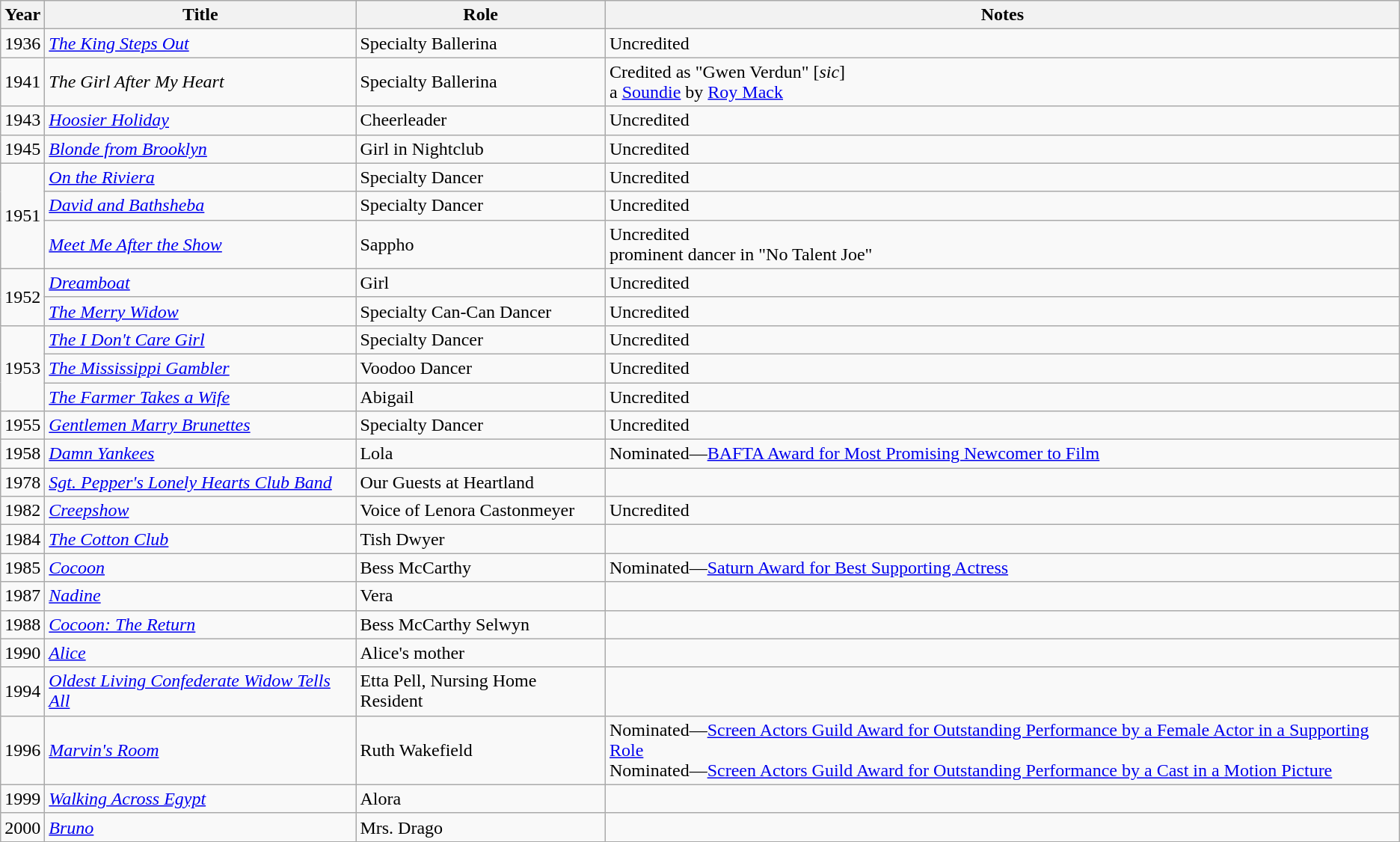<table class="wikitable sortable">
<tr>
<th>Year</th>
<th>Title</th>
<th>Role</th>
<th>Notes</th>
</tr>
<tr>
<td>1936</td>
<td><em><a href='#'>The King Steps Out</a></em></td>
<td>Specialty Ballerina</td>
<td>Uncredited</td>
</tr>
<tr>
<td>1941</td>
<td><em>The Girl After My Heart</em></td>
<td>Specialty Ballerina</td>
<td>Credited as "Gwen Verdun" [<em>sic</em>] <br> a <a href='#'>Soundie</a> by <a href='#'>Roy Mack</a></td>
</tr>
<tr>
<td>1943</td>
<td><em><a href='#'>Hoosier Holiday</a></em></td>
<td>Cheerleader</td>
<td>Uncredited</td>
</tr>
<tr>
<td>1945</td>
<td><em><a href='#'>Blonde from Brooklyn</a></em></td>
<td>Girl in Nightclub</td>
<td>Uncredited</td>
</tr>
<tr>
<td rowspan="3">1951</td>
<td><em><a href='#'>On the Riviera</a></em></td>
<td>Specialty Dancer</td>
<td>Uncredited</td>
</tr>
<tr>
<td><em><a href='#'>David and Bathsheba</a></em></td>
<td>Specialty Dancer</td>
<td>Uncredited</td>
</tr>
<tr>
<td><em><a href='#'>Meet Me After the Show</a></em></td>
<td>Sappho</td>
<td>Uncredited <br> prominent dancer in "No Talent Joe"</td>
</tr>
<tr>
<td rowspan="2">1952</td>
<td><em><a href='#'>Dreamboat</a></em></td>
<td>Girl</td>
<td>Uncredited</td>
</tr>
<tr>
<td><em><a href='#'>The Merry Widow</a></em></td>
<td>Specialty Can-Can Dancer</td>
<td>Uncredited</td>
</tr>
<tr>
<td rowspan="3">1953</td>
<td><em><a href='#'>The I Don't Care Girl</a></em></td>
<td>Specialty Dancer</td>
<td>Uncredited</td>
</tr>
<tr>
<td><em><a href='#'>The Mississippi Gambler</a></em></td>
<td>Voodoo Dancer</td>
<td>Uncredited</td>
</tr>
<tr>
<td><em><a href='#'>The Farmer Takes a Wife</a></em></td>
<td>Abigail</td>
<td>Uncredited</td>
</tr>
<tr>
<td>1955</td>
<td><em><a href='#'>Gentlemen Marry Brunettes</a></em></td>
<td>Specialty Dancer</td>
<td>Uncredited</td>
</tr>
<tr>
<td>1958</td>
<td><em><a href='#'>Damn Yankees</a></em></td>
<td>Lola</td>
<td>Nominated—<a href='#'>BAFTA Award for Most Promising Newcomer to Film</a></td>
</tr>
<tr>
<td>1978</td>
<td><em><a href='#'>Sgt. Pepper's Lonely Hearts Club Band</a></em></td>
<td>Our Guests at Heartland</td>
<td></td>
</tr>
<tr>
<td>1982</td>
<td><em><a href='#'>Creepshow</a></em></td>
<td>Voice of Lenora Castonmeyer</td>
<td>Uncredited</td>
</tr>
<tr>
<td>1984</td>
<td><em><a href='#'>The Cotton Club</a></em></td>
<td>Tish Dwyer</td>
<td></td>
</tr>
<tr>
<td>1985</td>
<td><em><a href='#'>Cocoon</a></em></td>
<td>Bess McCarthy</td>
<td>Nominated—<a href='#'>Saturn Award for Best Supporting Actress</a></td>
</tr>
<tr>
<td>1987</td>
<td><em><a href='#'>Nadine</a></em></td>
<td>Vera</td>
<td></td>
</tr>
<tr>
<td>1988</td>
<td><em><a href='#'>Cocoon: The Return</a></em></td>
<td>Bess McCarthy Selwyn</td>
<td></td>
</tr>
<tr>
<td>1990</td>
<td><em><a href='#'>Alice</a></em></td>
<td>Alice's mother</td>
<td></td>
</tr>
<tr>
<td>1994</td>
<td><em><a href='#'>Oldest Living Confederate Widow Tells All</a></em></td>
<td>Etta Pell, Nursing Home Resident</td>
<td></td>
</tr>
<tr>
<td>1996</td>
<td><em><a href='#'>Marvin's Room</a></em></td>
<td>Ruth Wakefield</td>
<td>Nominated—<a href='#'>Screen Actors Guild Award for Outstanding Performance by a Female Actor in a Supporting Role</a><br>Nominated—<a href='#'>Screen Actors Guild Award for Outstanding Performance by a Cast in a Motion Picture</a></td>
</tr>
<tr>
<td>1999</td>
<td><em><a href='#'>Walking Across Egypt</a></em></td>
<td>Alora</td>
<td></td>
</tr>
<tr>
<td>2000</td>
<td><em><a href='#'>Bruno</a></em></td>
<td>Mrs. Drago</td>
<td></td>
</tr>
</table>
